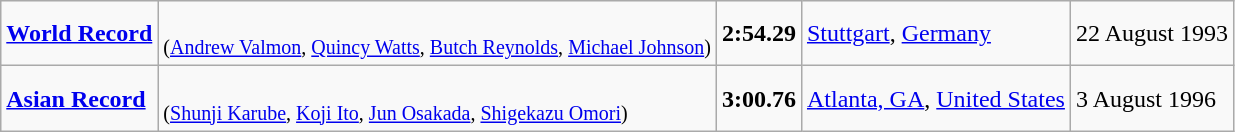<table class="wikitable">
<tr>
<td><strong><a href='#'>World Record</a></strong></td>
<td><br><small>(<a href='#'>Andrew Valmon</a>, <a href='#'>Quincy Watts</a>, <a href='#'>Butch Reynolds</a>, <a href='#'>Michael Johnson</a>)</small></td>
<td><strong>2:54.29</strong></td>
<td><a href='#'>Stuttgart</a>, <a href='#'>Germany</a></td>
<td>22 August 1993</td>
</tr>
<tr>
<td><strong><a href='#'>Asian Record</a></strong></td>
<td><br><small>(<a href='#'>Shunji Karube</a>, <a href='#'>Koji Ito</a>, <a href='#'>Jun Osakada</a>, <a href='#'>Shigekazu Omori</a>)</small></td>
<td><strong>3:00.76</strong></td>
<td><a href='#'>Atlanta, GA</a>, <a href='#'>United States</a></td>
<td>3 August 1996</td>
</tr>
</table>
